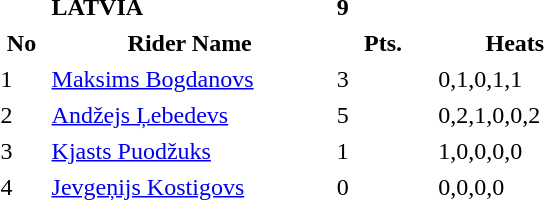<table cellpadding="3" cellspacing="0" style="font-size: 100%; border:0px" width="400px">
<tr align=left>
<td></td>
<td><strong>LATVIA</strong></td>
<td><strong>9</strong></td>
</tr>
<tr>
<th width=30px>No</th>
<th width=210px>Rider Name</th>
<th width=70px>Pts.</th>
<th width=110px>Heats</th>
</tr>
<tr>
<td>1</td>
<td><a href='#'>Maksims Bogdanovs</a></td>
<td>3</td>
<td>0,1,0,1,1</td>
</tr>
<tr>
<td>2</td>
<td><a href='#'>Andžejs Ļebedevs</a></td>
<td>5</td>
<td>0,2,1,0,0,2</td>
</tr>
<tr>
<td>3</td>
<td><a href='#'>Kjasts Puodžuks</a></td>
<td>1</td>
<td>1,0,0,0,0</td>
</tr>
<tr>
<td>4</td>
<td><a href='#'>Jevgeņijs Kostigovs</a></td>
<td>0</td>
<td>0,0,0,0</td>
</tr>
</table>
